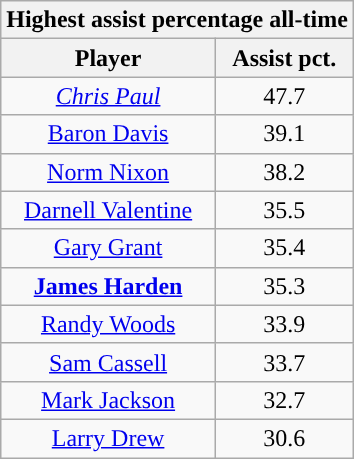<table class="wikitable sortable" style="text-align:center">
<tr>
<th colspan="2">Highest assist percentage all-time</th>
</tr>
<tr>
<th>Player</th>
<th>Assist pct.</th>
</tr>
<tr>
<td><em><a href='#'>Chris Paul</a></em></td>
<td>47.7</td>
</tr>
<tr>
<td><a href='#'>Baron Davis</a></td>
<td>39.1</td>
</tr>
<tr>
<td><a href='#'>Norm Nixon</a></td>
<td>38.2</td>
</tr>
<tr>
<td><a href='#'>Darnell Valentine</a></td>
<td>35.5</td>
</tr>
<tr>
<td><a href='#'>Gary Grant</a></td>
<td>35.4</td>
</tr>
<tr>
<td><strong><a href='#'>James Harden</a></strong></td>
<td>35.3</td>
</tr>
<tr>
<td><a href='#'>Randy Woods</a></td>
<td>33.9</td>
</tr>
<tr>
<td><a href='#'>Sam Cassell</a></td>
<td>33.7</td>
</tr>
<tr>
<td><a href='#'>Mark Jackson</a></td>
<td>32.7</td>
</tr>
<tr>
<td><a href='#'>Larry Drew</a></td>
<td>30.6</td>
</tr>
</table>
